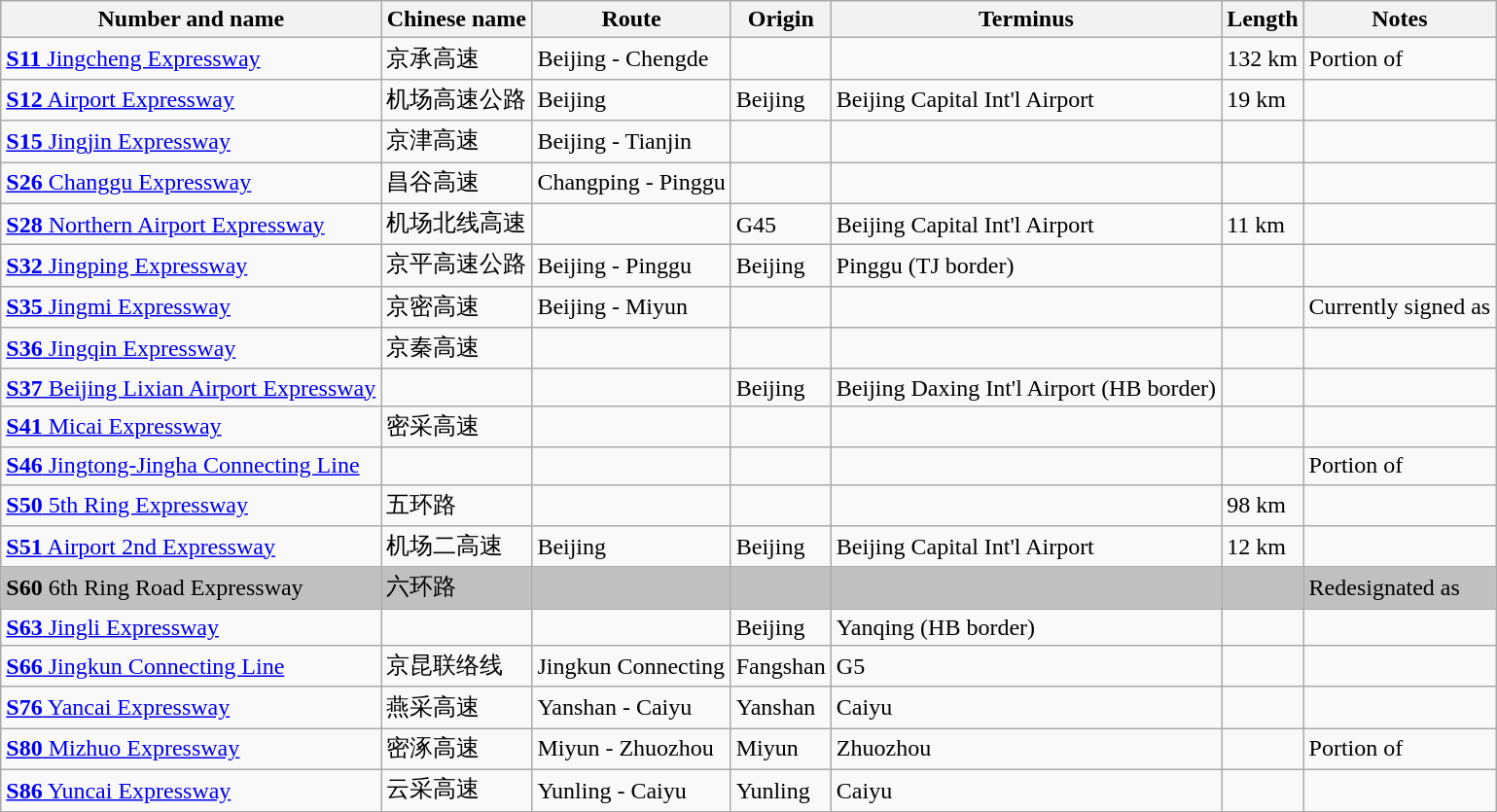<table class="wikitable collapsible">
<tr>
<th>Number and name</th>
<th>Chinese name</th>
<th>Route</th>
<th>Origin</th>
<th>Terminus</th>
<th>Length</th>
<th>Notes</th>
</tr>
<tr>
<td> <a href='#'><strong>S11</strong> Jingcheng Expressway</a></td>
<td>京承高速</td>
<td>Beijing - Chengde</td>
<td></td>
<td></td>
<td>132 km</td>
<td>Portion of </td>
</tr>
<tr>
<td> <a href='#'><strong>S12</strong> Airport Expressway</a></td>
<td>机场高速公路</td>
<td>Beijing</td>
<td>Beijing</td>
<td>Beijing Capital Int'l Airport</td>
<td>19 km</td>
<td></td>
</tr>
<tr>
<td> <a href='#'><strong>S15</strong> Jingjin Expressway</a></td>
<td>京津高速</td>
<td>Beijing - Tianjin</td>
<td></td>
<td></td>
<td></td>
<td></td>
</tr>
<tr>
<td> <a href='#'><strong>S26</strong> Changgu Expressway</a></td>
<td>昌谷高速</td>
<td>Changping - Pinggu</td>
<td></td>
<td></td>
<td></td>
<td></td>
</tr>
<tr>
<td> <a href='#'><strong>S28</strong> Northern Airport Expressway</a></td>
<td>机场北线高速</td>
<td></td>
<td>G45</td>
<td>Beijing Capital Int'l Airport</td>
<td>11 km</td>
<td></td>
</tr>
<tr>
<td> <a href='#'><strong>S32</strong> Jingping Expressway</a></td>
<td>京平高速公路</td>
<td>Beijing - Pinggu</td>
<td>Beijing</td>
<td>Pinggu (TJ border)</td>
<td></td>
<td></td>
</tr>
<tr>
<td> <a href='#'><strong>S35</strong> Jingmi Expressway</a></td>
<td>京密高速</td>
<td>Beijing - Miyun</td>
<td></td>
<td></td>
<td></td>
<td>Currently signed as </td>
</tr>
<tr>
<td> <a href='#'><strong>S36</strong> Jingqin Expressway</a></td>
<td>京秦高速</td>
<td></td>
<td></td>
<td></td>
<td></td>
<td></td>
</tr>
<tr>
<td> <a href='#'><strong>S37</strong> Beijing Lixian Airport Expressway</a></td>
<td></td>
<td></td>
<td>Beijing</td>
<td>Beijing Daxing Int'l Airport (HB border)</td>
<td></td>
<td></td>
</tr>
<tr>
<td> <a href='#'><strong>S41</strong> Micai Expressway</a></td>
<td>密采高速</td>
<td></td>
<td></td>
<td></td>
<td></td>
<td></td>
</tr>
<tr>
<td> <a href='#'><strong>S46</strong> Jingtong-Jingha Connecting Line</a></td>
<td></td>
<td></td>
<td></td>
<td></td>
<td></td>
<td>Portion of </td>
</tr>
<tr>
<td> <a href='#'><strong>S50</strong> 5th Ring Expressway</a></td>
<td>五环路</td>
<td></td>
<td></td>
<td></td>
<td>98 km</td>
<td></td>
</tr>
<tr>
<td> <a href='#'><strong>S51</strong> Airport 2nd Expressway</a></td>
<td>机场二高速</td>
<td>Beijing</td>
<td>Beijing</td>
<td>Beijing Capital Int'l Airport</td>
<td>12 km</td>
<td></td>
</tr>
<tr style="background:Silver; color:black;">
<td> <strong>S60</strong> 6th Ring Road Expressway</td>
<td>六环路</td>
<td></td>
<td></td>
<td></td>
<td></td>
<td>Redesignated as </td>
</tr>
<tr>
<td> <a href='#'><strong>S63</strong> Jingli Expressway</a></td>
<td></td>
<td></td>
<td>Beijing</td>
<td>Yanqing (HB border)</td>
<td></td>
<td></td>
</tr>
<tr>
<td> <a href='#'><strong>S66</strong> Jingkun Connecting Line</a></td>
<td>京昆联络线</td>
<td>Jingkun Connecting</td>
<td>Fangshan</td>
<td>G5</td>
<td></td>
<td></td>
</tr>
<tr>
<td> <a href='#'><strong>S76</strong> Yancai Expressway</a></td>
<td>燕采高速</td>
<td>Yanshan - Caiyu</td>
<td>Yanshan</td>
<td>Caiyu</td>
<td></td>
<td></td>
</tr>
<tr>
<td> <a href='#'><strong>S80</strong> Mizhuo Expressway</a></td>
<td>密涿高速</td>
<td>Miyun - Zhuozhou</td>
<td>Miyun</td>
<td>Zhuozhou</td>
<td></td>
<td>Portion of </td>
</tr>
<tr>
<td> <a href='#'><strong>S86</strong> Yuncai Expressway</a></td>
<td>云采高速</td>
<td>Yunling - Caiyu</td>
<td>Yunling</td>
<td>Caiyu</td>
<td></td>
<td></td>
</tr>
</table>
